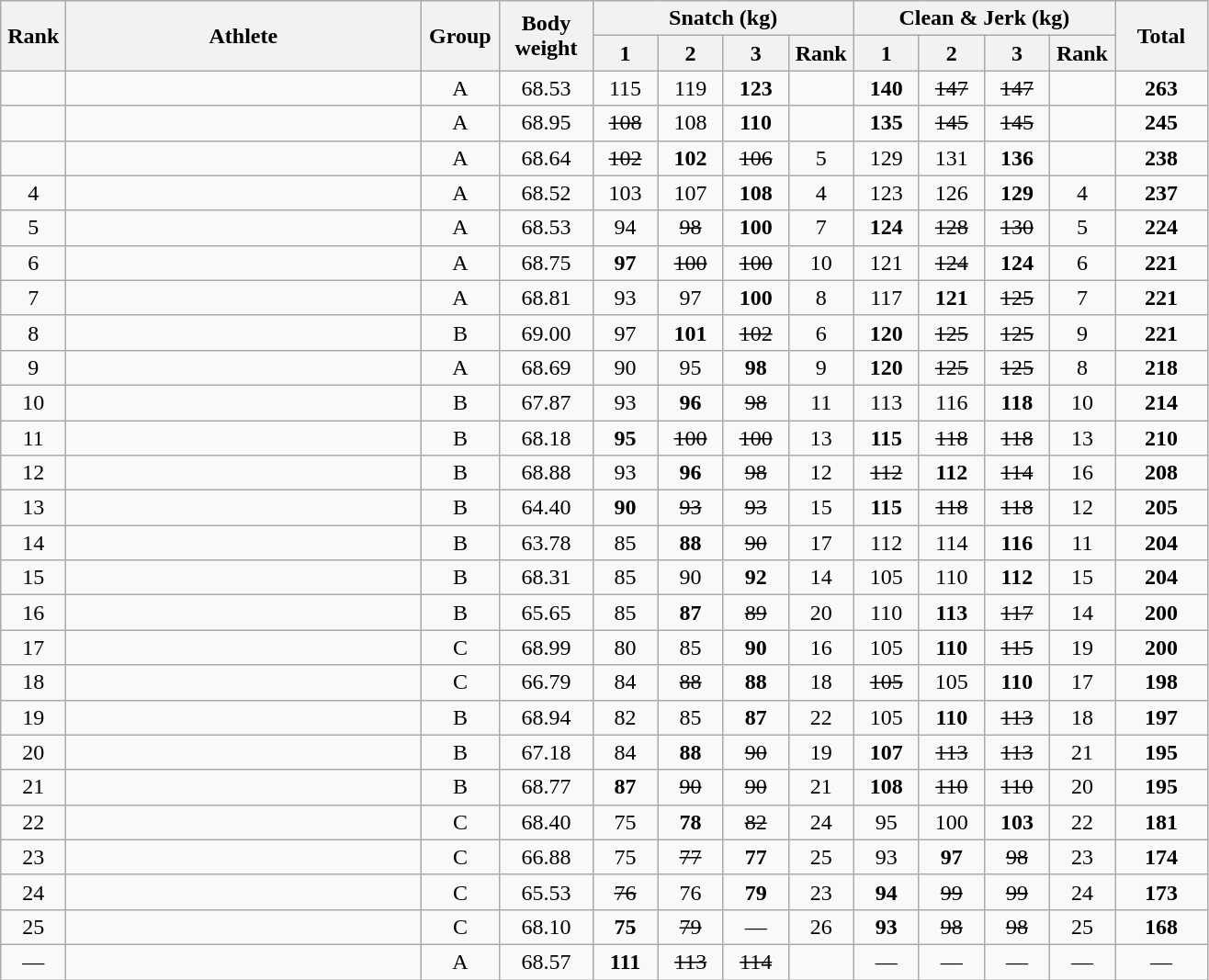<table class = "wikitable" style="text-align:center;">
<tr>
<th rowspan=2 width=40>Rank</th>
<th rowspan=2 width=250>Athlete</th>
<th rowspan=2 width=50>Group</th>
<th rowspan=2 width=60>Body weight</th>
<th colspan=4>Snatch (kg)</th>
<th colspan=4>Clean & Jerk (kg)</th>
<th rowspan=2 width=60>Total</th>
</tr>
<tr>
<th width=40>1</th>
<th width=40>2</th>
<th width=40>3</th>
<th width=40>Rank</th>
<th width=40>1</th>
<th width=40>2</th>
<th width=40>3</th>
<th width=40>Rank</th>
</tr>
<tr>
<td></td>
<td align=left></td>
<td>A</td>
<td>68.53</td>
<td>115</td>
<td>119</td>
<td><strong>123</strong></td>
<td></td>
<td><strong>140</strong></td>
<td><s>147 </s></td>
<td><s>147 </s></td>
<td></td>
<td><strong>263</strong></td>
</tr>
<tr>
<td></td>
<td align=left></td>
<td>A</td>
<td>68.95</td>
<td><s>108 </s></td>
<td>108</td>
<td><strong>110</strong></td>
<td></td>
<td><strong>135</strong></td>
<td><s>145 </s></td>
<td><s>145 </s></td>
<td></td>
<td><strong>245</strong></td>
</tr>
<tr>
<td></td>
<td align=left></td>
<td>A</td>
<td>68.64</td>
<td><s>102 </s></td>
<td><strong>102</strong></td>
<td><s>106 </s></td>
<td>5</td>
<td>129</td>
<td>131</td>
<td><strong>136</strong></td>
<td></td>
<td><strong>238</strong></td>
</tr>
<tr>
<td>4</td>
<td align=left></td>
<td>A</td>
<td>68.52</td>
<td>103</td>
<td>107</td>
<td><strong>108</strong></td>
<td>4</td>
<td>123</td>
<td>126</td>
<td><strong>129</strong></td>
<td>4</td>
<td><strong>237</strong></td>
</tr>
<tr>
<td>5</td>
<td align=left></td>
<td>A</td>
<td>68.53</td>
<td>94</td>
<td><s>98 </s></td>
<td><strong>100</strong></td>
<td>7</td>
<td><strong>124</strong></td>
<td><s>128 </s></td>
<td><s>130 </s></td>
<td>5</td>
<td><strong>224</strong></td>
</tr>
<tr>
<td>6</td>
<td align=left></td>
<td>A</td>
<td>68.75</td>
<td><strong>97</strong></td>
<td><s>100 </s></td>
<td><s>100 </s></td>
<td>10</td>
<td>121</td>
<td><s>124 </s></td>
<td><strong>124</strong></td>
<td>6</td>
<td><strong>221</strong></td>
</tr>
<tr>
<td>7</td>
<td align=left></td>
<td>A</td>
<td>68.81</td>
<td>93</td>
<td>97</td>
<td><strong>100</strong></td>
<td>8</td>
<td>117</td>
<td><strong>121</strong></td>
<td><s>125 </s></td>
<td>7</td>
<td><strong>221</strong></td>
</tr>
<tr>
<td>8</td>
<td align=left></td>
<td>B</td>
<td>69.00</td>
<td>97</td>
<td><strong>101</strong></td>
<td><s>102 </s></td>
<td>6</td>
<td><strong>120</strong></td>
<td><s>125 </s></td>
<td><s>125 </s></td>
<td>9</td>
<td><strong>221</strong></td>
</tr>
<tr>
<td>9</td>
<td align=left></td>
<td>A</td>
<td>68.69</td>
<td>90</td>
<td>95</td>
<td><strong>98</strong></td>
<td>9</td>
<td><strong>120</strong></td>
<td><s>125 </s></td>
<td><s>125 </s></td>
<td>8</td>
<td><strong>218</strong></td>
</tr>
<tr>
<td>10</td>
<td align=left></td>
<td>B</td>
<td>67.87</td>
<td>93</td>
<td><strong>96</strong></td>
<td><s>98 </s></td>
<td>11</td>
<td>113</td>
<td>116</td>
<td><strong>118</strong></td>
<td>10</td>
<td><strong>214</strong></td>
</tr>
<tr>
<td>11</td>
<td align=left></td>
<td>B</td>
<td>68.18</td>
<td><strong>95</strong></td>
<td><s>100 </s></td>
<td><s>100 </s></td>
<td>13</td>
<td><strong>115</strong></td>
<td><s>118 </s></td>
<td><s>118 </s></td>
<td>13</td>
<td><strong>210</strong></td>
</tr>
<tr>
<td>12</td>
<td align=left></td>
<td>B</td>
<td>68.88</td>
<td>93</td>
<td><strong>96</strong></td>
<td><s>98 </s></td>
<td>12</td>
<td><s>112 </s></td>
<td><strong>112</strong></td>
<td><s>114 </s></td>
<td>16</td>
<td><strong>208</strong></td>
</tr>
<tr>
<td>13</td>
<td align=left></td>
<td>B</td>
<td>64.40</td>
<td><strong>90</strong></td>
<td><s>93 </s></td>
<td><s>93 </s></td>
<td>15</td>
<td><strong>115</strong></td>
<td><s>118 </s></td>
<td><s>118 </s></td>
<td>12</td>
<td><strong>205</strong></td>
</tr>
<tr>
<td>14</td>
<td align=left></td>
<td>B</td>
<td>63.78</td>
<td>85</td>
<td><strong>88</strong></td>
<td><s>90 </s></td>
<td>17</td>
<td>112</td>
<td>114</td>
<td><strong>116</strong></td>
<td>11</td>
<td><strong>204</strong></td>
</tr>
<tr>
<td>15</td>
<td align=left></td>
<td>B</td>
<td>68.31</td>
<td>85</td>
<td>90</td>
<td><strong>92</strong></td>
<td>14</td>
<td>105</td>
<td>110</td>
<td><strong>112</strong></td>
<td>15</td>
<td><strong>204</strong></td>
</tr>
<tr>
<td>16</td>
<td align=left></td>
<td>B</td>
<td>65.65</td>
<td>85</td>
<td><strong>87</strong></td>
<td><s>89 </s></td>
<td>20</td>
<td>110</td>
<td><strong>113</strong></td>
<td><s>117 </s></td>
<td>14</td>
<td><strong>200</strong></td>
</tr>
<tr>
<td>17</td>
<td align=left></td>
<td>C</td>
<td>68.99</td>
<td>80</td>
<td>85</td>
<td><strong>90</strong></td>
<td>16</td>
<td>105</td>
<td><strong>110</strong></td>
<td><s>115 </s></td>
<td>19</td>
<td><strong>200</strong></td>
</tr>
<tr>
<td>18</td>
<td align=left></td>
<td>C</td>
<td>66.79</td>
<td>84</td>
<td><s>88 </s></td>
<td><strong>88</strong></td>
<td>18</td>
<td><s>105 </s></td>
<td>105</td>
<td><strong>110</strong></td>
<td>17</td>
<td><strong>198</strong></td>
</tr>
<tr>
<td>19</td>
<td align=left></td>
<td>B</td>
<td>68.94</td>
<td>82</td>
<td>85</td>
<td><strong>87</strong></td>
<td>22</td>
<td>105</td>
<td><strong>110</strong></td>
<td><s>113 </s></td>
<td>18</td>
<td><strong>197</strong></td>
</tr>
<tr>
<td>20</td>
<td align=left></td>
<td>B</td>
<td>67.18</td>
<td>84</td>
<td><strong>88</strong></td>
<td><s>90 </s></td>
<td>19</td>
<td><strong>107</strong></td>
<td><s>113 </s></td>
<td><s>113 </s></td>
<td>21</td>
<td><strong>195</strong></td>
</tr>
<tr>
<td>21</td>
<td align=left></td>
<td>B</td>
<td>68.77</td>
<td><strong>87</strong></td>
<td><s>90 </s></td>
<td><s>90 </s></td>
<td>21</td>
<td><strong>108</strong></td>
<td><s>110 </s></td>
<td><s>110 </s></td>
<td>20</td>
<td><strong>195</strong></td>
</tr>
<tr>
<td>22</td>
<td align=left></td>
<td>C</td>
<td>68.40</td>
<td>75</td>
<td><strong>78</strong></td>
<td><s>82 </s></td>
<td>24</td>
<td>95</td>
<td>100</td>
<td><strong>103</strong></td>
<td>22</td>
<td><strong>181</strong></td>
</tr>
<tr>
<td>23</td>
<td align=left></td>
<td>C</td>
<td>66.88</td>
<td>75</td>
<td><s>77 </s></td>
<td><strong>77</strong></td>
<td>25</td>
<td>93</td>
<td><strong>97</strong></td>
<td><s>98 </s></td>
<td>23</td>
<td><strong>174</strong></td>
</tr>
<tr>
<td>24</td>
<td align=left></td>
<td>C</td>
<td>65.53</td>
<td><s>76 </s></td>
<td>76</td>
<td><strong>79</strong></td>
<td>23</td>
<td><strong>94</strong></td>
<td><s>99 </s></td>
<td><s>99 </s></td>
<td>24</td>
<td><strong>173</strong></td>
</tr>
<tr>
<td>25</td>
<td align=left></td>
<td>C</td>
<td>68.10</td>
<td><strong>75</strong></td>
<td><s>79 </s></td>
<td>—</td>
<td>26</td>
<td><strong>93</strong></td>
<td><s>98 </s></td>
<td><s>98 </s></td>
<td>25</td>
<td><strong>168</strong></td>
</tr>
<tr>
<td>—</td>
<td align=left></td>
<td>A</td>
<td>68.57</td>
<td><strong>111</strong></td>
<td><s>113 </s></td>
<td><s>114 </s></td>
<td></td>
<td>—</td>
<td>—</td>
<td>—</td>
<td>—</td>
<td>—</td>
</tr>
</table>
